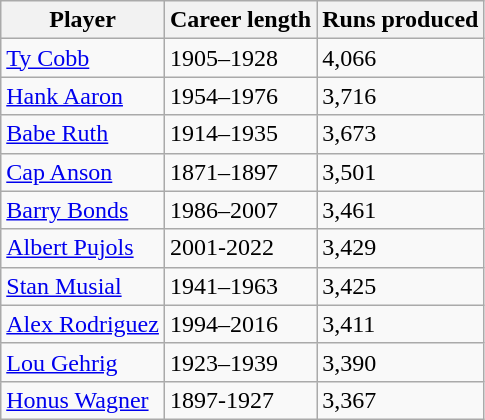<table class="wikitable">
<tr>
<th>Player</th>
<th>Career length</th>
<th>Runs produced</th>
</tr>
<tr>
<td><a href='#'>Ty Cobb</a></td>
<td>1905–1928</td>
<td>4,066</td>
</tr>
<tr>
<td><a href='#'>Hank Aaron</a></td>
<td>1954–1976</td>
<td>3,716</td>
</tr>
<tr>
<td><a href='#'>Babe Ruth</a></td>
<td>1914–1935</td>
<td>3,673</td>
</tr>
<tr>
<td><a href='#'>Cap Anson</a></td>
<td>1871–1897</td>
<td>3,501</td>
</tr>
<tr>
<td><a href='#'>Barry Bonds</a></td>
<td>1986–2007</td>
<td>3,461</td>
</tr>
<tr>
<td><a href='#'>Albert Pujols</a></td>
<td>2001-2022</td>
<td>3,429</td>
</tr>
<tr>
<td><a href='#'>Stan Musial</a></td>
<td>1941–1963</td>
<td>3,425</td>
</tr>
<tr>
<td><a href='#'>Alex Rodriguez</a></td>
<td>1994–2016</td>
<td>3,411</td>
</tr>
<tr>
<td><a href='#'>Lou Gehrig</a></td>
<td>1923–1939</td>
<td>3,390</td>
</tr>
<tr>
<td><a href='#'>Honus Wagner</a></td>
<td>1897-1927</td>
<td>3,367</td>
</tr>
</table>
